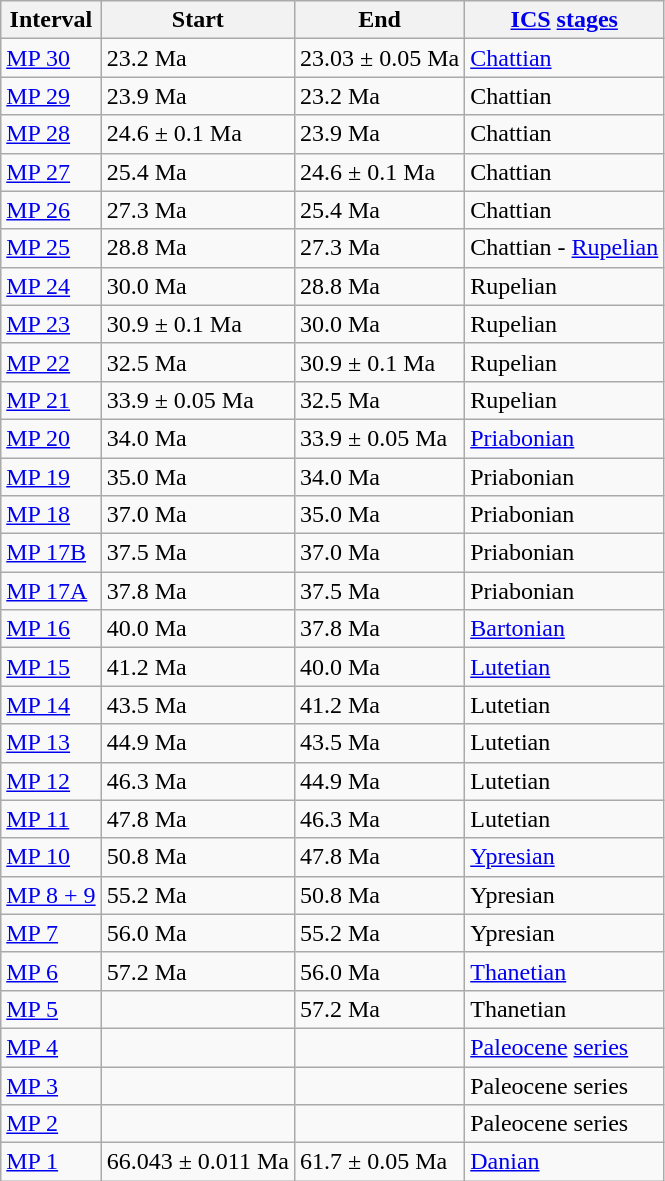<table class="wikitable" border="1">
<tr>
<th>Interval</th>
<th>Start</th>
<th>End</th>
<th><a href='#'>ICS</a> <a href='#'>stages</a></th>
</tr>
<tr>
<td><a href='#'>MP 30</a></td>
<td>23.2 Ma</td>
<td>23.03 ± 0.05 Ma</td>
<td><a href='#'>Chattian</a></td>
</tr>
<tr>
<td><a href='#'>MP 29</a></td>
<td>23.9 Ma</td>
<td>23.2 Ma</td>
<td>Chattian</td>
</tr>
<tr>
<td><a href='#'>MP 28</a></td>
<td>24.6 ± 0.1 Ma</td>
<td>23.9 Ma</td>
<td>Chattian</td>
</tr>
<tr>
<td><a href='#'>MP 27</a></td>
<td>25.4 Ma</td>
<td>24.6 ± 0.1 Ma</td>
<td>Chattian</td>
</tr>
<tr>
<td><a href='#'>MP 26</a></td>
<td>27.3 Ma</td>
<td>25.4 Ma</td>
<td>Chattian</td>
</tr>
<tr>
<td><a href='#'>MP 25</a></td>
<td>28.8 Ma</td>
<td>27.3 Ma</td>
<td>Chattian - <a href='#'>Rupelian</a></td>
</tr>
<tr>
<td><a href='#'>MP 24</a></td>
<td>30.0 Ma</td>
<td>28.8 Ma</td>
<td>Rupelian</td>
</tr>
<tr>
<td><a href='#'>MP 23</a></td>
<td>30.9 ± 0.1 Ma</td>
<td>30.0 Ma</td>
<td>Rupelian</td>
</tr>
<tr>
<td><a href='#'>MP 22</a></td>
<td>32.5 Ma</td>
<td>30.9 ± 0.1 Ma</td>
<td>Rupelian</td>
</tr>
<tr>
<td><a href='#'>MP 21</a></td>
<td>33.9 ± 0.05 Ma</td>
<td>32.5 Ma</td>
<td>Rupelian</td>
</tr>
<tr>
<td><a href='#'>MP 20</a></td>
<td>34.0 Ma</td>
<td>33.9 ± 0.05 Ma</td>
<td><a href='#'>Priabonian</a></td>
</tr>
<tr>
<td><a href='#'>MP 19</a></td>
<td>35.0 Ma</td>
<td>34.0 Ma</td>
<td>Priabonian</td>
</tr>
<tr>
<td><a href='#'>MP 18</a></td>
<td>37.0 Ma</td>
<td>35.0 Ma</td>
<td>Priabonian</td>
</tr>
<tr>
<td><a href='#'>MP 17B</a></td>
<td>37.5 Ma</td>
<td>37.0 Ma</td>
<td>Priabonian</td>
</tr>
<tr>
<td><a href='#'>MP 17A</a></td>
<td>37.8 Ma</td>
<td>37.5 Ma</td>
<td>Priabonian</td>
</tr>
<tr>
<td><a href='#'>MP 16</a></td>
<td>40.0 Ma</td>
<td>37.8 Ma</td>
<td><a href='#'>Bartonian</a></td>
</tr>
<tr>
<td><a href='#'>MP 15</a></td>
<td>41.2 Ma</td>
<td>40.0 Ma</td>
<td><a href='#'>Lutetian</a></td>
</tr>
<tr>
<td><a href='#'>MP 14</a></td>
<td>43.5 Ma</td>
<td>41.2 Ma</td>
<td>Lutetian</td>
</tr>
<tr>
<td><a href='#'>MP 13</a></td>
<td>44.9 Ma</td>
<td>43.5 Ma</td>
<td>Lutetian</td>
</tr>
<tr>
<td><a href='#'>MP 12</a></td>
<td>46.3 Ma</td>
<td>44.9 Ma</td>
<td>Lutetian</td>
</tr>
<tr>
<td><a href='#'>MP 11</a></td>
<td>47.8 Ma</td>
<td>46.3 Ma</td>
<td>Lutetian</td>
</tr>
<tr>
<td><a href='#'>MP 10</a></td>
<td>50.8 Ma</td>
<td>47.8 Ma</td>
<td><a href='#'>Ypresian</a></td>
</tr>
<tr>
<td><a href='#'>MP 8 + 9</a></td>
<td>55.2 Ma</td>
<td>50.8 Ma</td>
<td>Ypresian</td>
</tr>
<tr>
<td><a href='#'>MP 7</a></td>
<td>56.0 Ma</td>
<td>55.2 Ma</td>
<td>Ypresian</td>
</tr>
<tr>
<td><a href='#'>MP 6</a></td>
<td>57.2 Ma</td>
<td>56.0 Ma</td>
<td><a href='#'>Thanetian</a></td>
</tr>
<tr>
<td><a href='#'>MP 5</a></td>
<td></td>
<td>57.2 Ma</td>
<td>Thanetian</td>
</tr>
<tr>
<td><a href='#'>MP 4</a></td>
<td></td>
<td></td>
<td><a href='#'>Paleocene</a> <a href='#'>series</a></td>
</tr>
<tr>
<td><a href='#'>MP 3</a></td>
<td></td>
<td></td>
<td>Paleocene series</td>
</tr>
<tr>
<td><a href='#'>MP 2</a></td>
<td></td>
<td></td>
<td>Paleocene series</td>
</tr>
<tr>
<td><a href='#'>MP 1</a></td>
<td>66.043 ± 0.011 Ma</td>
<td>61.7 ± 0.05 Ma</td>
<td><a href='#'>Danian</a></td>
</tr>
</table>
